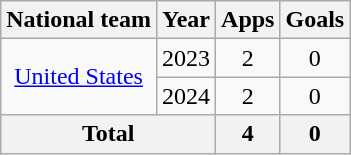<table class="wikitable" style="text-align:center">
<tr>
<th>National team</th>
<th>Year</th>
<th>Apps</th>
<th>Goals</th>
</tr>
<tr>
<td rowspan="2"><a href='#'>United States</a></td>
<td>2023</td>
<td>2</td>
<td>0</td>
</tr>
<tr>
<td>2024</td>
<td>2</td>
<td>0</td>
</tr>
<tr>
<th colspan="2">Total</th>
<th>4</th>
<th>0</th>
</tr>
</table>
